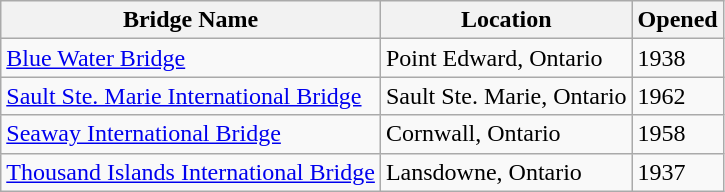<table class="wikitable">
<tr>
<th>Bridge Name</th>
<th>Location</th>
<th>Opened</th>
</tr>
<tr>
<td><a href='#'>Blue Water Bridge</a></td>
<td>Point Edward, Ontario</td>
<td>1938</td>
</tr>
<tr>
<td><a href='#'>Sault Ste. Marie International Bridge</a></td>
<td>Sault Ste. Marie, Ontario</td>
<td>1962</td>
</tr>
<tr>
<td><a href='#'>Seaway International Bridge</a></td>
<td>Cornwall, Ontario</td>
<td>1958</td>
</tr>
<tr>
<td><a href='#'>Thousand Islands International Bridge</a></td>
<td>Lansdowne, Ontario</td>
<td>1937</td>
</tr>
</table>
